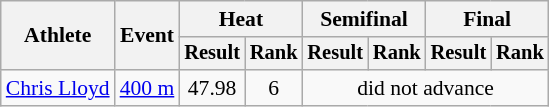<table class=wikitable style="font-size:90%">
<tr>
<th rowspan="2">Athlete</th>
<th rowspan="2">Event</th>
<th colspan="2">Heat</th>
<th colspan="2">Semifinal</th>
<th colspan="2">Final</th>
</tr>
<tr style="font-size:95%">
<th>Result</th>
<th>Rank</th>
<th>Result</th>
<th>Rank</th>
<th>Result</th>
<th>Rank</th>
</tr>
<tr align=center>
<td align=left><a href='#'>Chris Lloyd</a></td>
<td align=left><a href='#'>400 m</a></td>
<td>47.98</td>
<td>6</td>
<td colspan=4>did not advance</td>
</tr>
</table>
